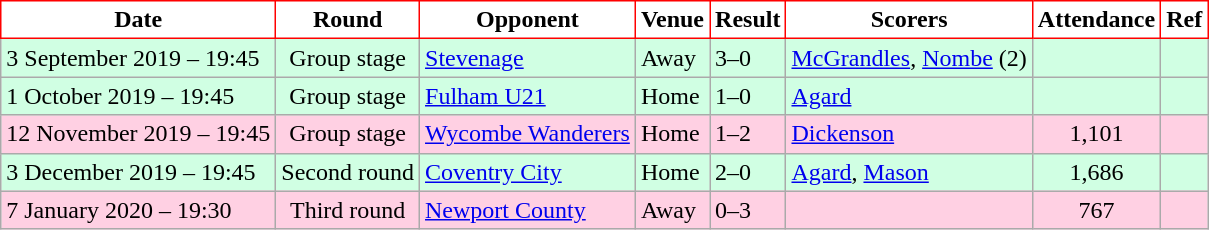<table class="wikitable">
<tr>
<th style="background:#FFFFFF; color:black; border:1px solid red;">Date</th>
<th style="background:#FFFFFF; color:black; border:1px solid red;">Round</th>
<th style="background:#FFFFFF; color:black; border:1px solid red;">Opponent</th>
<th style="background:#FFFFFF; color:black; border:1px solid red;">Venue</th>
<th style="background:#FFFFFF; color:black; border:1px solid red;">Result</th>
<th style="background:#FFFFFF; color:black; border:1px solid red;">Scorers</th>
<th style="background:#FFFFFF; color:black; border:1px solid red;">Attendance</th>
<th style="background:#FFFFFF; color:black; border:1px solid red;">Ref</th>
</tr>
<tr bgcolor = "#d0ffe3">
<td>3 September 2019 – 19:45</td>
<td align="center">Group stage</td>
<td><a href='#'>Stevenage</a></td>
<td>Away</td>
<td>3–0</td>
<td><a href='#'>McGrandles</a>, <a href='#'>Nombe</a> (2)</td>
<td align="center"> </td>
<td></td>
</tr>
<tr bgcolor = "#d0ffe3">
<td>1 October 2019 – 19:45</td>
<td align="center">Group stage</td>
<td><a href='#'>Fulham U21</a></td>
<td>Home</td>
<td>1–0</td>
<td><a href='#'>Agard</a></td>
<td align="center"> </td>
<td></td>
</tr>
<tr bgcolor = "#ffd0e3">
<td>12 November 2019 – 19:45</td>
<td align="center">Group stage</td>
<td><a href='#'>Wycombe Wanderers</a></td>
<td>Home</td>
<td>1–2</td>
<td><a href='#'>Dickenson</a></td>
<td align="center">1,101</td>
<td></td>
</tr>
<tr bgcolor = "#d0ffe3">
<td>3 December 2019 – 19:45</td>
<td align="center">Second round</td>
<td><a href='#'>Coventry City</a></td>
<td>Home</td>
<td>2–0</td>
<td><a href='#'>Agard</a>, <a href='#'>Mason</a></td>
<td align="center">1,686</td>
<td></td>
</tr>
<tr bgcolor = "#ffd0e3">
<td>7 January 2020 – 19:30</td>
<td align="center">Third round</td>
<td><a href='#'>Newport County</a></td>
<td>Away</td>
<td>0–3</td>
<td></td>
<td align="center">767</td>
<td></td>
</tr>
</table>
